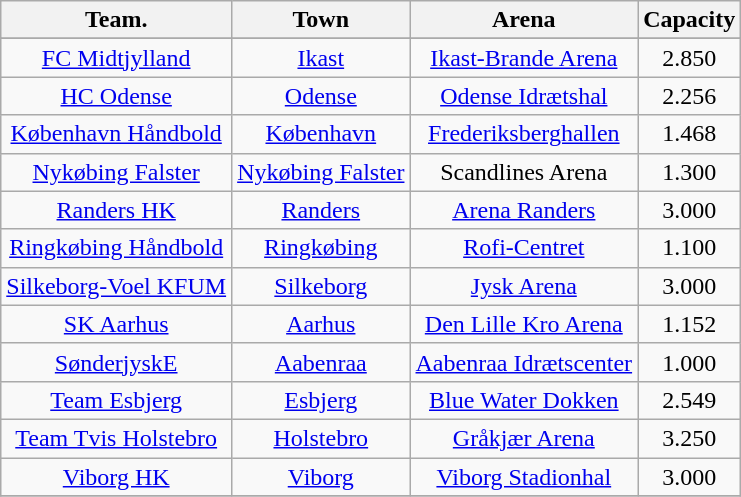<table class="wikitable" style="text-align: center;">
<tr>
<th valign=center>Team.</th>
<th>Town</th>
<th>Arena</th>
<th>Capacity</th>
</tr>
<tr>
</tr>
<tr>
<td><a href='#'>FC Midtjylland</a></td>
<td><a href='#'>Ikast</a></td>
<td><a href='#'>Ikast-Brande Arena</a></td>
<td>2.850</td>
</tr>
<tr>
<td><a href='#'>HC Odense</a></td>
<td><a href='#'>Odense</a></td>
<td><a href='#'>Odense Idrætshal</a></td>
<td>2.256</td>
</tr>
<tr>
<td><a href='#'>København Håndbold</a></td>
<td><a href='#'>København</a></td>
<td><a href='#'>Frederiksberghallen</a></td>
<td>1.468</td>
</tr>
<tr>
<td><a href='#'>Nykøbing Falster</a></td>
<td><a href='#'>Nykøbing Falster</a></td>
<td>Scandlines Arena</td>
<td>1.300</td>
</tr>
<tr>
<td><a href='#'>Randers HK</a></td>
<td><a href='#'>Randers</a></td>
<td><a href='#'>Arena Randers</a></td>
<td>3.000</td>
</tr>
<tr>
<td><a href='#'>Ringkøbing Håndbold</a></td>
<td><a href='#'>Ringkøbing</a></td>
<td><a href='#'>Rofi-Centret</a></td>
<td>1.100</td>
</tr>
<tr>
<td><a href='#'>Silkeborg-Voel KFUM</a></td>
<td><a href='#'>Silkeborg</a></td>
<td><a href='#'>Jysk Arena</a></td>
<td>3.000</td>
</tr>
<tr>
<td><a href='#'>SK Aarhus</a></td>
<td><a href='#'>Aarhus</a></td>
<td><a href='#'>Den Lille Kro Arena</a></td>
<td>1.152</td>
</tr>
<tr>
<td><a href='#'>SønderjyskE</a></td>
<td><a href='#'>Aabenraa</a></td>
<td><a href='#'>Aabenraa Idrætscenter</a></td>
<td>1.000</td>
</tr>
<tr>
<td><a href='#'>Team Esbjerg</a></td>
<td><a href='#'>Esbjerg</a></td>
<td><a href='#'>Blue Water Dokken</a></td>
<td>2.549</td>
</tr>
<tr>
<td><a href='#'>Team Tvis Holstebro</a></td>
<td><a href='#'>Holstebro</a></td>
<td><a href='#'>Gråkjær Arena</a></td>
<td>3.250</td>
</tr>
<tr>
<td><a href='#'>Viborg HK</a></td>
<td><a href='#'>Viborg</a></td>
<td><a href='#'>Viborg Stadionhal</a></td>
<td>3.000</td>
</tr>
<tr>
</tr>
</table>
